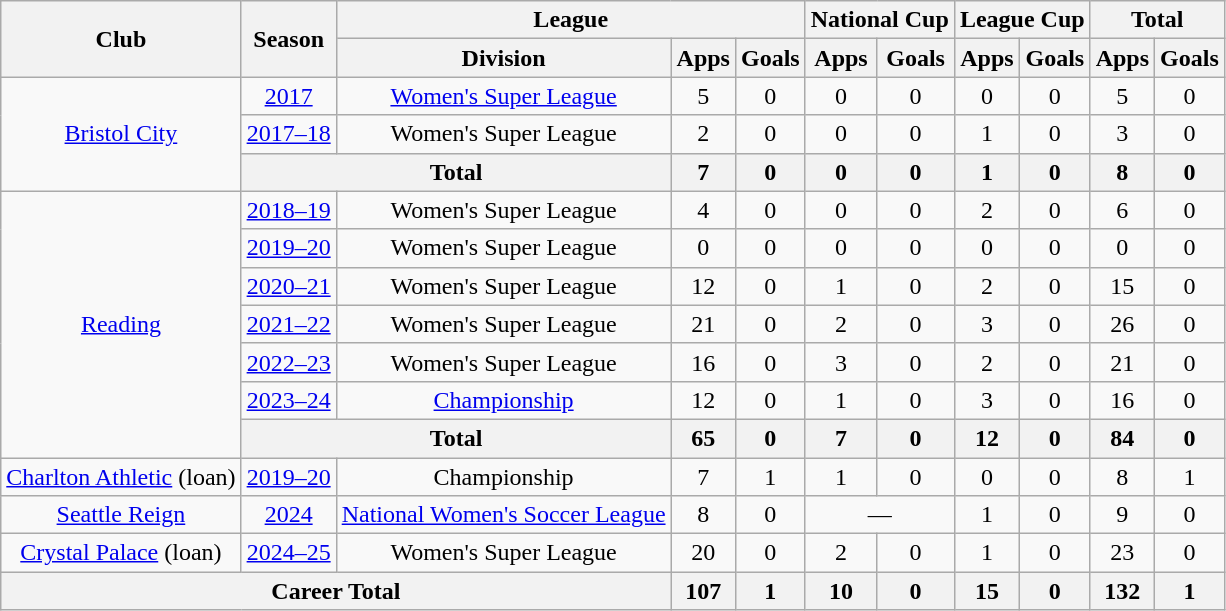<table class="wikitable" style="text-align:center">
<tr>
<th rowspan="2">Club</th>
<th rowspan="2">Season</th>
<th colspan="3">League</th>
<th colspan="2">National Cup</th>
<th colspan="2">League Cup</th>
<th colspan="2">Total</th>
</tr>
<tr>
<th>Division</th>
<th>Apps</th>
<th>Goals</th>
<th>Apps</th>
<th>Goals</th>
<th>Apps</th>
<th>Goals</th>
<th>Apps</th>
<th>Goals</th>
</tr>
<tr>
<td rowspan="3"><a href='#'>Bristol City</a></td>
<td><a href='#'>2017</a></td>
<td><a href='#'>Women's Super League</a></td>
<td>5</td>
<td>0</td>
<td>0</td>
<td>0</td>
<td>0</td>
<td>0</td>
<td>5</td>
<td>0</td>
</tr>
<tr>
<td><a href='#'>2017–18</a></td>
<td>Women's Super League</td>
<td>2</td>
<td>0</td>
<td>0</td>
<td>0</td>
<td>1</td>
<td>0</td>
<td>3</td>
<td>0</td>
</tr>
<tr>
<th colspan="2">Total</th>
<th>7</th>
<th>0</th>
<th>0</th>
<th>0</th>
<th>1</th>
<th>0</th>
<th>8</th>
<th>0</th>
</tr>
<tr>
<td rowspan="7"><a href='#'>Reading</a></td>
<td><a href='#'>2018–19</a></td>
<td>Women's Super League</td>
<td>4</td>
<td>0</td>
<td>0</td>
<td>0</td>
<td>2</td>
<td>0</td>
<td>6</td>
<td>0</td>
</tr>
<tr>
<td><a href='#'>2019–20</a></td>
<td>Women's Super League</td>
<td>0</td>
<td>0</td>
<td>0</td>
<td>0</td>
<td>0</td>
<td>0</td>
<td>0</td>
<td>0</td>
</tr>
<tr>
<td><a href='#'>2020–21</a></td>
<td>Women's Super League</td>
<td>12</td>
<td>0</td>
<td>1</td>
<td>0</td>
<td>2</td>
<td>0</td>
<td>15</td>
<td>0</td>
</tr>
<tr>
<td><a href='#'>2021–22</a></td>
<td>Women's Super League</td>
<td>21</td>
<td>0</td>
<td>2</td>
<td>0</td>
<td>3</td>
<td>0</td>
<td>26</td>
<td>0</td>
</tr>
<tr>
<td><a href='#'>2022–23</a></td>
<td>Women's Super League</td>
<td>16</td>
<td>0</td>
<td>3</td>
<td>0</td>
<td>2</td>
<td>0</td>
<td>21</td>
<td>0</td>
</tr>
<tr>
<td><a href='#'>2023–24</a></td>
<td><a href='#'>Championship</a></td>
<td>12</td>
<td>0</td>
<td>1</td>
<td>0</td>
<td>3</td>
<td>0</td>
<td>16</td>
<td>0</td>
</tr>
<tr>
<th colspan="2">Total</th>
<th>65</th>
<th>0</th>
<th>7</th>
<th>0</th>
<th>12</th>
<th>0</th>
<th>84</th>
<th>0</th>
</tr>
<tr>
<td><a href='#'>Charlton Athletic</a> (loan)</td>
<td><a href='#'>2019–20</a></td>
<td>Championship</td>
<td>7</td>
<td>1</td>
<td>1</td>
<td>0</td>
<td>0</td>
<td>0</td>
<td>8</td>
<td>1</td>
</tr>
<tr>
<td><a href='#'>Seattle Reign</a></td>
<td><a href='#'>2024</a></td>
<td><a href='#'>National Women's Soccer League</a></td>
<td>8</td>
<td>0</td>
<td colspan="2">—</td>
<td>1</td>
<td>0</td>
<td>9</td>
<td>0</td>
</tr>
<tr>
<td><a href='#'>Crystal Palace</a> (loan)</td>
<td><a href='#'>2024–25</a></td>
<td>Women's Super League</td>
<td>20</td>
<td>0</td>
<td>2</td>
<td>0</td>
<td>1</td>
<td>0</td>
<td>23</td>
<td>0</td>
</tr>
<tr>
<th colspan="3">Career Total</th>
<th>107</th>
<th>1</th>
<th>10</th>
<th>0</th>
<th>15</th>
<th>0</th>
<th>132</th>
<th>1</th>
</tr>
</table>
